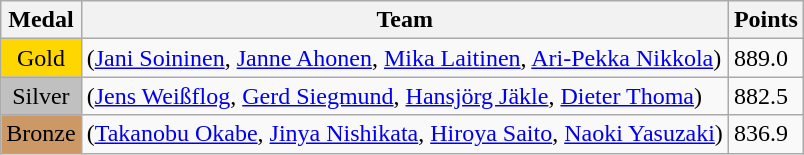<table class="wikitable">
<tr>
<th>Medal</th>
<th>Team</th>
<th>Points</th>
</tr>
<tr>
<td style="text-align:center;background-color:gold;">Gold</td>
<td> (<a href='#'>Jani Soininen</a>, <a href='#'>Janne Ahonen</a>, <a href='#'>Mika Laitinen</a>, <a href='#'>Ari-Pekka Nikkola</a>)</td>
<td>889.0</td>
</tr>
<tr>
<td style="text-align:center;background-color:silver;">Silver</td>
<td> (<a href='#'>Jens Weißflog</a>, <a href='#'>Gerd Siegmund</a>, <a href='#'>Hansjörg Jäkle</a>, <a href='#'>Dieter Thoma</a>)</td>
<td>882.5</td>
</tr>
<tr>
<td style="text-align:center;background-color:#CC9966;">Bronze</td>
<td> (<a href='#'>Takanobu Okabe</a>, <a href='#'>Jinya Nishikata</a>, <a href='#'>Hiroya Saito</a>, <a href='#'>Naoki Yasuzaki</a>)</td>
<td>836.9</td>
</tr>
</table>
